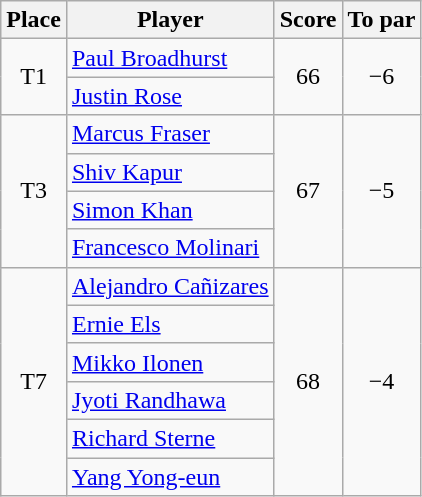<table class="wikitable">
<tr>
<th>Place</th>
<th>Player</th>
<th>Score</th>
<th>To par</th>
</tr>
<tr>
<td rowspan="2" align=center>T1</td>
<td> <a href='#'>Paul Broadhurst</a></td>
<td rowspan="2" align=center>66</td>
<td rowspan="2" align=center>−6</td>
</tr>
<tr>
<td> <a href='#'>Justin Rose</a></td>
</tr>
<tr>
<td rowspan="4" align=center>T3</td>
<td> <a href='#'>Marcus Fraser</a></td>
<td rowspan="4" align=center>67</td>
<td rowspan="4" align=center>−5</td>
</tr>
<tr>
<td> <a href='#'>Shiv Kapur</a></td>
</tr>
<tr>
<td> <a href='#'>Simon Khan</a></td>
</tr>
<tr>
<td> <a href='#'>Francesco Molinari</a></td>
</tr>
<tr>
<td rowspan="6" align=center>T7</td>
<td> <a href='#'>Alejandro Cañizares</a></td>
<td rowspan="6" align=center>68</td>
<td rowspan="6" align=center>−4</td>
</tr>
<tr>
<td> <a href='#'>Ernie Els</a></td>
</tr>
<tr>
<td> <a href='#'>Mikko Ilonen</a></td>
</tr>
<tr>
<td> <a href='#'>Jyoti Randhawa</a></td>
</tr>
<tr>
<td> <a href='#'>Richard Sterne</a></td>
</tr>
<tr>
<td> <a href='#'>Yang Yong-eun</a></td>
</tr>
</table>
